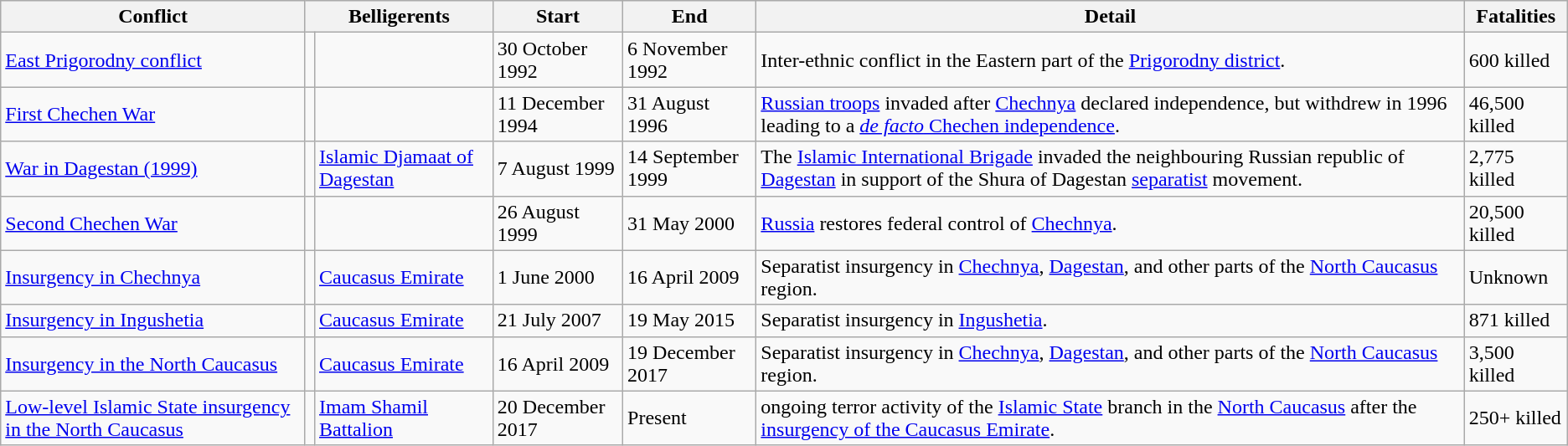<table class="sortable wikitable">
<tr bgcolor="#ececec" valign=top>
<th>Conflict</th>
<th colspan=2>Belligerents</th>
<th>Start</th>
<th>End</th>
<th>Detail</th>
<th>Fatalities</th>
</tr>
<tr>
<td><a href='#'>East Prigorodny conflict</a></td>
<td></td>
<td></td>
<td>30 October 1992</td>
<td>6 November 1992</td>
<td>Inter-ethnic conflict in the Eastern part of the <a href='#'>Prigorodny district</a>.</td>
<td>600 killed</td>
</tr>
<tr>
<td><a href='#'>First Chechen War</a></td>
<td></td>
<td></td>
<td>11 December 1994</td>
<td>31 August 1996</td>
<td><a href='#'>Russian troops</a> invaded after <a href='#'>Chechnya</a> declared independence, but withdrew in 1996 leading to a <a href='#'><em>de facto</em> Chechen independence</a>.</td>
<td>46,500 killed</td>
</tr>
<tr>
<td><a href='#'>War in Dagestan (1999)</a></td>
<td></td>
<td> <a href='#'>Islamic Djamaat of Dagestan</a></td>
<td>7 August 1999</td>
<td>14 September 1999</td>
<td>The <a href='#'>Islamic International Brigade</a> invaded the neighbouring Russian republic of <a href='#'>Dagestan</a> in support of the Shura of Dagestan <a href='#'>separatist</a> movement.</td>
<td>2,775 killed</td>
</tr>
<tr>
<td><a href='#'>Second Chechen War</a></td>
<td></td>
<td></td>
<td>26 August 1999</td>
<td>31 May 2000</td>
<td><a href='#'>Russia</a> restores federal control of <a href='#'>Chechnya</a>.</td>
<td>20,500 killed</td>
</tr>
<tr>
<td><a href='#'>Insurgency in Chechnya</a></td>
<td></td>
<td> <a href='#'>Caucasus Emirate</a></td>
<td>1 June 2000</td>
<td>16 April 2009</td>
<td>Separatist insurgency in <a href='#'>Chechnya</a>, <a href='#'>Dagestan</a>, and other parts of the <a href='#'>North Caucasus</a> region.</td>
<td>Unknown</td>
</tr>
<tr>
<td><a href='#'>Insurgency in Ingushetia</a></td>
<td></td>
<td> <a href='#'>Caucasus Emirate</a></td>
<td>21 July 2007</td>
<td>19 May 2015</td>
<td>Separatist insurgency in <a href='#'>Ingushetia</a>.</td>
<td>871 killed</td>
</tr>
<tr>
<td><a href='#'>Insurgency in the North Caucasus</a></td>
<td></td>
<td> <a href='#'>Caucasus Emirate</a></td>
<td>16 April 2009</td>
<td>19 December 2017</td>
<td>Separatist insurgency in <a href='#'>Chechnya</a>, <a href='#'>Dagestan</a>, and other parts of the <a href='#'>North Caucasus</a> region.</td>
<td>3,500 killed</td>
</tr>
<tr>
<td><a href='#'>Low-level Islamic State insurgency in the North Caucasus</a></td>
<td></td>
<td><a href='#'>Imam Shamil Battalion</a></td>
<td>20 December 2017</td>
<td>Present</td>
<td>ongoing terror activity of the <a href='#'>Islamic State</a> branch in the <a href='#'>North Caucasus</a> after the <a href='#'>insurgency of the Caucasus Emirate</a>.</td>
<td>250+ killed</td>
</tr>
</table>
